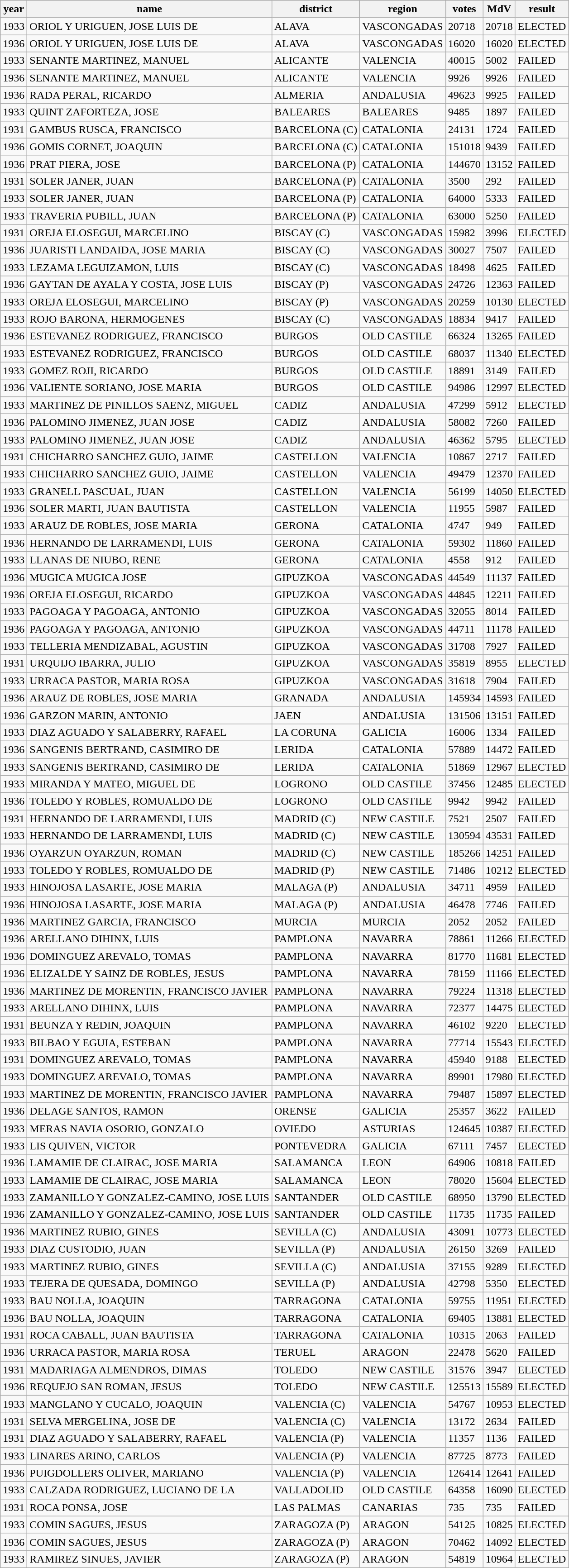<table class="wikitable sortable">
<tr>
<th>year</th>
<th>name</th>
<th>district</th>
<th>region</th>
<th>votes</th>
<th>MdV</th>
<th>result</th>
</tr>
<tr>
<td>1933</td>
<td>ORIOL Y URIGUEN, JOSE LUIS DE</td>
<td>ALAVA</td>
<td>VASCONGADAS</td>
<td>20718</td>
<td>20718</td>
<td>ELECTED</td>
</tr>
<tr>
<td>1936</td>
<td>ORIOL Y URIGUEN, JOSE LUIS DE</td>
<td>ALAVA</td>
<td>VASCONGADAS</td>
<td>16020</td>
<td>16020</td>
<td>ELECTED</td>
</tr>
<tr>
<td>1933</td>
<td>SENANTE MARTINEZ, MANUEL</td>
<td>ALICANTE</td>
<td>VALENCIA</td>
<td>40015</td>
<td>5002</td>
<td>FAILED</td>
</tr>
<tr>
<td>1936</td>
<td>SENANTE MARTINEZ, MANUEL</td>
<td>ALICANTE</td>
<td>VALENCIA</td>
<td>9926</td>
<td>9926</td>
<td>FAILED</td>
</tr>
<tr>
<td>1936</td>
<td>RADA PERAL, RICARDO</td>
<td>ALMERIA</td>
<td>ANDALUSIA</td>
<td>49623</td>
<td>9925</td>
<td>FAILED</td>
</tr>
<tr>
<td>1933</td>
<td>QUINT ZAFORTEZA, JOSE</td>
<td>BALEARES</td>
<td>BALEARES</td>
<td>9485</td>
<td>1897</td>
<td>FAILED</td>
</tr>
<tr>
<td>1931</td>
<td>GAMBUS RUSCA, FRANCISCO</td>
<td>BARCELONA (C)</td>
<td>CATALONIA</td>
<td>24131</td>
<td>1724</td>
<td>FAILED</td>
</tr>
<tr>
<td>1936</td>
<td>GOMIS CORNET, JOAQUIN</td>
<td>BARCELONA (C)</td>
<td>CATALONIA</td>
<td>151018</td>
<td>9439</td>
<td>FAILED</td>
</tr>
<tr>
<td>1936</td>
<td>PRAT PIERA, JOSE</td>
<td>BARCELONA (P)</td>
<td>CATALONIA</td>
<td>144670</td>
<td>13152</td>
<td>FAILED</td>
</tr>
<tr>
<td>1931</td>
<td>SOLER JANER, JUAN</td>
<td>BARCELONA (P)</td>
<td>CATALONIA</td>
<td>3500</td>
<td>292</td>
<td>FAILED</td>
</tr>
<tr>
<td>1933</td>
<td>SOLER JANER, JUAN</td>
<td>BARCELONA (P)</td>
<td>CATALONIA</td>
<td>64000</td>
<td>5333</td>
<td>FAILED</td>
</tr>
<tr>
<td>1933</td>
<td>TRAVERIA PUBILL, JUAN</td>
<td>BARCELONA (P)</td>
<td>CATALONIA</td>
<td>63000</td>
<td>5250</td>
<td>FAILED</td>
</tr>
<tr>
<td>1931</td>
<td>OREJA ELOSEGUI, MARCELINO</td>
<td>BISCAY (C)</td>
<td>VASCONGADAS</td>
<td>15982</td>
<td>3996</td>
<td>ELECTED</td>
</tr>
<tr>
<td>1936</td>
<td>JUARISTI LANDAIDA, JOSE MARIA</td>
<td>BISCAY (C)</td>
<td>VASCONGADAS</td>
<td>30027</td>
<td>7507</td>
<td>FAILED</td>
</tr>
<tr>
<td>1933</td>
<td>LEZAMA LEGUIZAMON, LUIS</td>
<td>BISCAY (C)</td>
<td>VASCONGADAS</td>
<td>18498</td>
<td>4625</td>
<td>FAILED</td>
</tr>
<tr>
<td>1936</td>
<td>GAYTAN DE AYALA Y COSTA, JOSE LUIS</td>
<td>BISCAY (P)</td>
<td>VASCONGADAS</td>
<td>24726</td>
<td>12363</td>
<td>FAILED</td>
</tr>
<tr>
<td>1933</td>
<td>OREJA ELOSEGUI, MARCELINO</td>
<td>BISCAY (P)</td>
<td>VASCONGADAS</td>
<td>20259</td>
<td>10130</td>
<td>ELECTED</td>
</tr>
<tr>
<td>1933</td>
<td>ROJO BARONA, HERMOGENES</td>
<td>BISCAY (C)</td>
<td>VASCONGADAS</td>
<td>18834</td>
<td>9417</td>
<td>FAILED</td>
</tr>
<tr>
<td>1936</td>
<td>ESTEVANEZ RODRIGUEZ, FRANCISCO</td>
<td>BURGOS</td>
<td>OLD CASTILE</td>
<td>66324</td>
<td>13265</td>
<td>FAILED</td>
</tr>
<tr>
<td>1933</td>
<td>ESTEVANEZ RODRIGUEZ, FRANCISCO</td>
<td>BURGOS</td>
<td>OLD CASTILE</td>
<td>68037</td>
<td>11340</td>
<td>ELECTED</td>
</tr>
<tr>
<td>1933</td>
<td>GOMEZ ROJI, RICARDO</td>
<td>BURGOS</td>
<td>OLD CASTILE</td>
<td>18891</td>
<td>3149</td>
<td>FAILED</td>
</tr>
<tr>
<td>1936</td>
<td>VALIENTE SORIANO, JOSE MARIA</td>
<td>BURGOS</td>
<td>OLD CASTILE</td>
<td>94986</td>
<td>12997</td>
<td>ELECTED</td>
</tr>
<tr>
<td>1933</td>
<td>MARTINEZ DE PINILLOS SAENZ, MIGUEL</td>
<td>CADIZ</td>
<td>ANDALUSIA</td>
<td>47299</td>
<td>5912</td>
<td>ELECTED</td>
</tr>
<tr>
<td>1936</td>
<td>PALOMINO JIMENEZ, JUAN JOSE</td>
<td>CADIZ</td>
<td>ANDALUSIA</td>
<td>58082</td>
<td>7260</td>
<td>FAILED</td>
</tr>
<tr>
<td>1933</td>
<td>PALOMINO JIMENEZ, JUAN JOSE</td>
<td>CADIZ</td>
<td>ANDALUSIA</td>
<td>46362</td>
<td>5795</td>
<td>ELECTED</td>
</tr>
<tr>
<td>1931</td>
<td>CHICHARRO SANCHEZ GUIO, JAIME</td>
<td>CASTELLON</td>
<td>VALENCIA</td>
<td>10867</td>
<td>2717</td>
<td>FAILED</td>
</tr>
<tr>
<td>1933</td>
<td>CHICHARRO SANCHEZ GUIO, JAIME</td>
<td>CASTELLON</td>
<td>VALENCIA</td>
<td>49479</td>
<td>12370</td>
<td>FAILED</td>
</tr>
<tr>
<td>1933</td>
<td>GRANELL PASCUAL, JUAN</td>
<td>CASTELLON</td>
<td>VALENCIA</td>
<td>56199</td>
<td>14050</td>
<td>ELECTED</td>
</tr>
<tr>
<td>1936</td>
<td>SOLER MARTI, JUAN BAUTISTA</td>
<td>CASTELLON</td>
<td>VALENCIA</td>
<td>11955</td>
<td>5987</td>
<td>FAILED</td>
</tr>
<tr>
<td>1933</td>
<td>ARAUZ DE ROBLES, JOSE MARIA</td>
<td>GERONA</td>
<td>CATALONIA</td>
<td>4747</td>
<td>949</td>
<td>FAILED</td>
</tr>
<tr>
<td>1936</td>
<td>HERNANDO DE LARRAMENDI, LUIS</td>
<td>GERONA</td>
<td>CATALONIA</td>
<td>59302</td>
<td>11860</td>
<td>FAILED</td>
</tr>
<tr>
<td>1933</td>
<td>LLANAS DE NIUBO, RENE</td>
<td>GERONA</td>
<td>CATALONIA</td>
<td>4558</td>
<td>912</td>
<td>FAILED</td>
</tr>
<tr>
<td>1936</td>
<td>MUGICA MUGICA JOSE</td>
<td>GIPUZKOA</td>
<td>VASCONGADAS</td>
<td>44549</td>
<td>11137</td>
<td>FAILED</td>
</tr>
<tr>
<td>1936</td>
<td>OREJA ELOSEGUI, RICARDO</td>
<td>GIPUZKOA</td>
<td>VASCONGADAS</td>
<td>44845</td>
<td>12211</td>
<td>FAILED</td>
</tr>
<tr>
<td>1933</td>
<td>PAGOAGA Y PAGOAGA, ANTONIO</td>
<td>GIPUZKOA</td>
<td>VASCONGADAS</td>
<td>32055</td>
<td>8014</td>
<td>FAILED</td>
</tr>
<tr>
<td>1936</td>
<td>PAGOAGA Y PAGOAGA, ANTONIO</td>
<td>GIPUZKOA</td>
<td>VASCONGADAS</td>
<td>44711</td>
<td>11178</td>
<td>FAILED</td>
</tr>
<tr>
<td>1933</td>
<td>TELLERIA MENDIZABAL, AGUSTIN</td>
<td>GIPUZKOA</td>
<td>VASCONGADAS</td>
<td>31708</td>
<td>7927</td>
<td>FAILED</td>
</tr>
<tr>
<td>1931</td>
<td>URQUIJO IBARRA, JULIO</td>
<td>GIPUZKOA</td>
<td>VASCONGADAS</td>
<td>35819</td>
<td>8955</td>
<td>ELECTED</td>
</tr>
<tr>
<td>1933</td>
<td>URRACA PASTOR, MARIA ROSA</td>
<td>GIPUZKOA</td>
<td>VASCONGADAS</td>
<td>31618</td>
<td>7904</td>
<td>FAILED</td>
</tr>
<tr>
<td>1936</td>
<td>ARAUZ DE ROBLES, JOSE MARIA</td>
<td>GRANADA</td>
<td>ANDALUSIA</td>
<td>145934</td>
<td>14593</td>
<td>FAILED</td>
</tr>
<tr>
<td>1936</td>
<td>GARZON MARIN, ANTONIO</td>
<td>JAEN</td>
<td>ANDALUSIA</td>
<td>131506</td>
<td>13151</td>
<td>FAILED</td>
</tr>
<tr>
<td>1933</td>
<td>DIAZ AGUADO Y SALABERRY, RAFAEL</td>
<td>LA CORUNA</td>
<td>GALICIA</td>
<td>16006</td>
<td>1334</td>
<td>FAILED</td>
</tr>
<tr>
<td>1936</td>
<td>SANGENIS BERTRAND, CASIMIRO DE</td>
<td>LERIDA</td>
<td>CATALONIA</td>
<td>57889</td>
<td>14472</td>
<td>FAILED</td>
</tr>
<tr>
<td>1933</td>
<td>SANGENIS BERTRAND, CASIMIRO DE</td>
<td>LERIDA</td>
<td>CATALONIA</td>
<td>51869</td>
<td>12967</td>
<td>ELECTED</td>
</tr>
<tr>
<td>1933</td>
<td>MIRANDA Y MATEO, MIGUEL DE</td>
<td>LOGRONO</td>
<td>OLD CASTILE</td>
<td>37456</td>
<td>12485</td>
<td>ELECTED</td>
</tr>
<tr>
<td>1936</td>
<td>TOLEDO Y ROBLES, ROMUALDO DE</td>
<td>LOGRONO</td>
<td>OLD CASTILE</td>
<td>9942</td>
<td>9942</td>
<td>FAILED</td>
</tr>
<tr>
<td>1931</td>
<td>HERNANDO DE LARRAMENDI, LUIS</td>
<td>MADRID (C)</td>
<td>NEW CASTILE</td>
<td>7521</td>
<td>2507</td>
<td>FAILED</td>
</tr>
<tr>
<td>1933</td>
<td>HERNANDO DE LARRAMENDI, LUIS</td>
<td>MADRID (C)</td>
<td>NEW CASTILE</td>
<td>130594</td>
<td>43531</td>
<td>FAILED</td>
</tr>
<tr>
<td>1936</td>
<td>OYARZUN OYARZUN, ROMAN</td>
<td>MADRID (C)</td>
<td>NEW CASTILE</td>
<td>185266</td>
<td>14251</td>
<td>FAILED</td>
</tr>
<tr>
<td>1933</td>
<td>TOLEDO Y ROBLES, ROMUALDO DE</td>
<td>MADRID (P)</td>
<td>NEW CASTILE</td>
<td>71486</td>
<td>10212</td>
<td>ELECTED</td>
</tr>
<tr>
<td>1933</td>
<td>HINOJOSA LASARTE, JOSE MARIA</td>
<td>MALAGA (P)</td>
<td>ANDALUSIA</td>
<td>34711</td>
<td>4959</td>
<td>FAILED</td>
</tr>
<tr>
<td>1936</td>
<td>HINOJOSA LASARTE, JOSE MARIA</td>
<td>MALAGA (P)</td>
<td>ANDALUSIA</td>
<td>46478</td>
<td>7746</td>
<td>FAILED</td>
</tr>
<tr>
<td>1936</td>
<td>MARTINEZ GARCIA, FRANCISCO</td>
<td>MURCIA</td>
<td>MURCIA</td>
<td>2052</td>
<td>2052</td>
<td>FAILED</td>
</tr>
<tr>
<td>1936</td>
<td>ARELLANO DIHINX, LUIS</td>
<td>PAMPLONA</td>
<td>NAVARRA</td>
<td>78861</td>
<td>11266</td>
<td>ELECTED</td>
</tr>
<tr>
<td>1936</td>
<td>DOMINGUEZ AREVALO, TOMAS</td>
<td>PAMPLONA</td>
<td>NAVARRA</td>
<td>81770</td>
<td>11681</td>
<td>ELECTED</td>
</tr>
<tr>
<td>1936</td>
<td>ELIZALDE Y SAINZ DE ROBLES, JESUS</td>
<td>PAMPLONA</td>
<td>NAVARRA</td>
<td>78159</td>
<td>11166</td>
<td>ELECTED</td>
</tr>
<tr>
<td>1936</td>
<td>MARTINEZ DE MORENTIN, FRANCISCO JAVIER</td>
<td>PAMPLONA</td>
<td>NAVARRA</td>
<td>79224</td>
<td>11318</td>
<td>ELECTED</td>
</tr>
<tr>
<td>1933</td>
<td>ARELLANO DIHINX, LUIS</td>
<td>PAMPLONA</td>
<td>NAVARRA</td>
<td>72377</td>
<td>14475</td>
<td>ELECTED</td>
</tr>
<tr>
<td>1931</td>
<td>BEUNZA Y REDIN, JOAQUIN</td>
<td>PAMPLONA</td>
<td>NAVARRA</td>
<td>46102</td>
<td>9220</td>
<td>ELECTED</td>
</tr>
<tr>
<td>1933</td>
<td>BILBAO Y EGUIA, ESTEBAN</td>
<td>PAMPLONA</td>
<td>NAVARRA</td>
<td>77714</td>
<td>15543</td>
<td>ELECTED</td>
</tr>
<tr>
<td>1931</td>
<td>DOMINGUEZ AREVALO, TOMAS</td>
<td>PAMPLONA</td>
<td>NAVARRA</td>
<td>45940</td>
<td>9188</td>
<td>ELECTED</td>
</tr>
<tr>
<td>1933</td>
<td>DOMINGUEZ AREVALO, TOMAS</td>
<td>PAMPLONA</td>
<td>NAVARRA</td>
<td>89901</td>
<td>17980</td>
<td>ELECTED</td>
</tr>
<tr>
<td>1933</td>
<td>MARTINEZ DE MORENTIN, FRANCISCO JAVIER</td>
<td>PAMPLONA</td>
<td>NAVARRA</td>
<td>79487</td>
<td>15897</td>
<td>ELECTED</td>
</tr>
<tr>
<td>1936</td>
<td>DELAGE SANTOS, RAMON</td>
<td>ORENSE</td>
<td>GALICIA</td>
<td>25357</td>
<td>3622</td>
<td>FAILED</td>
</tr>
<tr>
<td>1933</td>
<td>MERAS NAVIA OSORIO, GONZALO</td>
<td>OVIEDO</td>
<td>ASTURIAS</td>
<td>124645</td>
<td>10387</td>
<td>ELECTED</td>
</tr>
<tr>
<td>1933</td>
<td>LIS QUIVEN, VICTOR</td>
<td>PONTEVEDRA</td>
<td>GALICIA</td>
<td>67111</td>
<td>7457</td>
<td>ELECTED</td>
</tr>
<tr>
<td>1936</td>
<td>LAMAMIE DE CLAIRAC, JOSE MARIA</td>
<td>SALAMANCA</td>
<td>LEON</td>
<td>64906</td>
<td>10818</td>
<td>FAILED</td>
</tr>
<tr>
<td>1933</td>
<td>LAMAMIE DE CLAIRAC, JOSE MARIA</td>
<td>SALAMANCA</td>
<td>LEON</td>
<td>78020</td>
<td>15604</td>
<td>ELECTED</td>
</tr>
<tr>
<td>1933</td>
<td>ZAMANILLO Y GONZALEZ-CAMINO, JOSE LUIS</td>
<td>SANTANDER</td>
<td>OLD CASTILE</td>
<td>68950</td>
<td>13790</td>
<td>ELECTED</td>
</tr>
<tr>
<td>1936</td>
<td>ZAMANILLO Y GONZALEZ-CAMINO, JOSE LUIS</td>
<td>SANTANDER</td>
<td>OLD CASTILE</td>
<td>11735</td>
<td>11735</td>
<td>FAILED</td>
</tr>
<tr>
<td>1936</td>
<td>MARTINEZ RUBIO, GINES</td>
<td>SEVILLA (C)</td>
<td>ANDALUSIA</td>
<td>43091</td>
<td>10773</td>
<td>ELECTED</td>
</tr>
<tr>
<td>1933</td>
<td>DIAZ CUSTODIO, JUAN</td>
<td>SEVILLA (P)</td>
<td>ANDALUSIA</td>
<td>26150</td>
<td>3269</td>
<td>FAILED</td>
</tr>
<tr>
<td>1933</td>
<td>MARTINEZ RUBIO, GINES</td>
<td>SEVILLA (C)</td>
<td>ANDALUSIA</td>
<td>37155</td>
<td>9289</td>
<td>ELECTED</td>
</tr>
<tr>
<td>1933</td>
<td>TEJERA DE QUESADA, DOMINGO</td>
<td>SEVILLA (P)</td>
<td>ANDALUSIA</td>
<td>42798</td>
<td>5350</td>
<td>ELECTED</td>
</tr>
<tr>
<td>1933</td>
<td>BAU NOLLA, JOAQUIN</td>
<td>TARRAGONA</td>
<td>CATALONIA</td>
<td>59755</td>
<td>11951</td>
<td>ELECTED</td>
</tr>
<tr>
<td>1936</td>
<td>BAU NOLLA, JOAQUIN</td>
<td>TARRAGONA</td>
<td>CATALONIA</td>
<td>69405</td>
<td>13881</td>
<td>ELECTED</td>
</tr>
<tr>
<td>1931</td>
<td>ROCA CABALL, JUAN BAUTISTA</td>
<td>TARRAGONA</td>
<td>CATALONIA</td>
<td>10315</td>
<td>2063</td>
<td>FAILED</td>
</tr>
<tr>
<td>1936</td>
<td>URRACA PASTOR, MARIA ROSA</td>
<td>TERUEL</td>
<td>ARAGON</td>
<td>22478</td>
<td>5620</td>
<td>FAILED</td>
</tr>
<tr>
<td>1931</td>
<td>MADARIAGA ALMENDROS, DIMAS</td>
<td>TOLEDO</td>
<td>NEW CASTILE</td>
<td>31576</td>
<td>3947</td>
<td>ELECTED</td>
</tr>
<tr>
<td>1936</td>
<td>REQUEJO SAN ROMAN, JESUS</td>
<td>TOLEDO</td>
<td>NEW CASTILE</td>
<td>125513</td>
<td>15589</td>
<td>ELECTED</td>
</tr>
<tr>
<td>1933</td>
<td>MANGLANO Y CUCALO, JOAQUIN</td>
<td>VALENCIA (C)</td>
<td>VALENCIA</td>
<td>54767</td>
<td>10953</td>
<td>ELECTED</td>
</tr>
<tr>
<td>1931</td>
<td>SELVA MERGELINA, JOSE DE</td>
<td>VALENCIA (C)</td>
<td>VALENCIA</td>
<td>13172</td>
<td>2634</td>
<td>FAILED</td>
</tr>
<tr>
<td>1931</td>
<td>DIAZ AGUADO Y SALABERRY, RAFAEL</td>
<td>VALENCIA (P)</td>
<td>VALENCIA</td>
<td>11357</td>
<td>1136</td>
<td>FAILED</td>
</tr>
<tr>
<td>1933</td>
<td>LINARES ARINO, CARLOS</td>
<td>VALENCIA (P)</td>
<td>VALENCIA</td>
<td>87725</td>
<td>8773</td>
<td>FAILED</td>
</tr>
<tr>
<td>1936</td>
<td>PUIGDOLLERS OLIVER, MARIANO</td>
<td>VALENCIA (P)</td>
<td>VALENCIA</td>
<td>126414</td>
<td>12641</td>
<td>FAILED</td>
</tr>
<tr>
<td>1933</td>
<td>CALZADA RODRIGUEZ, LUCIANO DE LA</td>
<td>VALLADOLID</td>
<td>OLD CASTILE</td>
<td>64358</td>
<td>16090</td>
<td>ELECTED</td>
</tr>
<tr>
<td>1931</td>
<td>ROCA PONSA, JOSE</td>
<td>LAS PALMAS</td>
<td>CANARIAS</td>
<td>735</td>
<td>735</td>
<td>FAILED</td>
</tr>
<tr>
<td>1933</td>
<td>COMIN SAGUES, JESUS</td>
<td>ZARAGOZA (P)</td>
<td>ARAGON</td>
<td>54125</td>
<td>10825</td>
<td>ELECTED</td>
</tr>
<tr>
<td>1936</td>
<td>COMIN SAGUES, JESUS</td>
<td>ZARAGOZA (P)</td>
<td>ARAGON</td>
<td>70462</td>
<td>14092</td>
<td>ELECTED</td>
</tr>
<tr>
<td>1933</td>
<td>RAMIREZ SINUES, JAVIER</td>
<td>ZARAGOZA (P)</td>
<td>ARAGON</td>
<td>54819</td>
<td>10964</td>
<td>ELECTED</td>
</tr>
</table>
